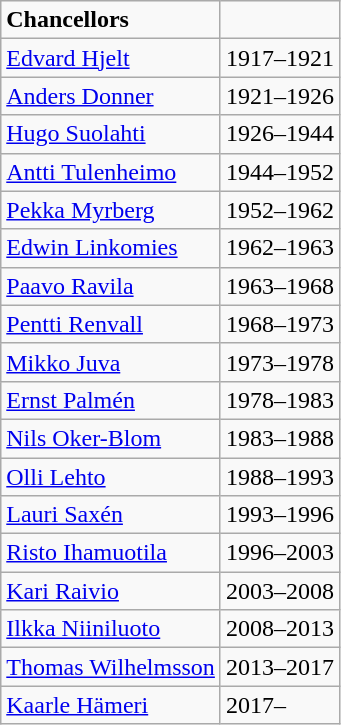<table class="wikitable">
<tr>
<td><strong>Chancellors</strong></td>
<td></td>
</tr>
<tr>
<td><a href='#'>Edvard Hjelt</a></td>
<td>1917–1921</td>
</tr>
<tr>
<td><a href='#'>Anders Donner</a></td>
<td>1921–1926</td>
</tr>
<tr>
<td><a href='#'>Hugo Suolahti</a></td>
<td>1926–1944</td>
</tr>
<tr>
<td><a href='#'>Antti Tulenheimo</a></td>
<td>1944–1952</td>
</tr>
<tr>
<td><a href='#'>Pekka Myrberg</a></td>
<td>1952–1962</td>
</tr>
<tr>
<td><a href='#'>Edwin Linkomies</a></td>
<td>1962–1963</td>
</tr>
<tr>
<td><a href='#'>Paavo Ravila</a></td>
<td>1963–1968</td>
</tr>
<tr>
<td><a href='#'>Pentti Renvall</a></td>
<td>1968–1973</td>
</tr>
<tr>
<td><a href='#'>Mikko Juva</a></td>
<td>1973–1978</td>
</tr>
<tr>
<td><a href='#'>Ernst Palmén</a></td>
<td>1978–1983</td>
</tr>
<tr>
<td><a href='#'>Nils Oker-Blom</a></td>
<td>1983–1988</td>
</tr>
<tr>
<td><a href='#'>Olli Lehto</a></td>
<td>1988–1993</td>
</tr>
<tr>
<td><a href='#'>Lauri Saxén</a></td>
<td>1993–1996</td>
</tr>
<tr>
<td><a href='#'>Risto Ihamuotila</a></td>
<td>1996–2003</td>
</tr>
<tr>
<td><a href='#'>Kari Raivio</a></td>
<td>2003–2008</td>
</tr>
<tr>
<td><a href='#'>Ilkka Niiniluoto</a></td>
<td>2008–2013</td>
</tr>
<tr>
<td><a href='#'>Thomas Wilhelmsson</a></td>
<td>2013–2017</td>
</tr>
<tr>
<td><a href='#'>Kaarle Hämeri</a></td>
<td>2017–</td>
</tr>
</table>
